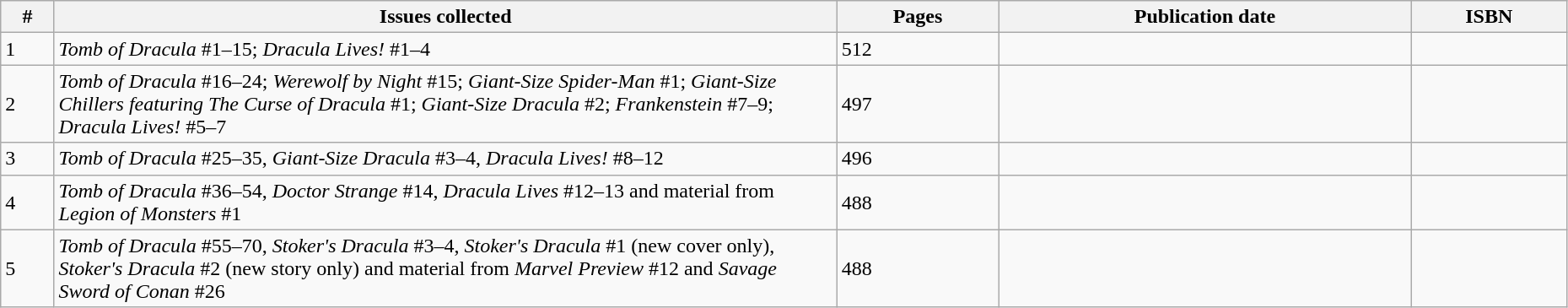<table class="wikitable sortable" width=98%>
<tr>
<th class="unsortable">#</th>
<th class="unsortable" width="50%">Issues collected</th>
<th>Pages</th>
<th>Publication date</th>
<th class="unsortable">ISBN</th>
</tr>
<tr>
<td>1</td>
<td><em>Tomb of Dracula</em> #1–15; <em>Dracula Lives!</em> #1–4</td>
<td>512</td>
<td></td>
<td></td>
</tr>
<tr>
<td>2</td>
<td><em>Tomb of Dracula</em> #16–24; <em>Werewolf by Night</em> #15; <em>Giant-Size Spider-Man</em> #1; <em>Giant-Size Chillers featuring The Curse of Dracula</em> #1; <em>Giant-Size Dracula</em> #2; <em>Frankenstein</em> #7–9; <em>Dracula Lives!</em> #5–7</td>
<td>497</td>
<td></td>
<td></td>
</tr>
<tr>
<td>3</td>
<td><em>Tomb of Dracula</em> #25–35, <em>Giant-Size Dracula</em> #3–4, <em>Dracula Lives!</em> #8–12</td>
<td>496</td>
<td></td>
<td></td>
</tr>
<tr>
<td>4</td>
<td><em>Tomb of Dracula</em> #36–54, <em>Doctor Strange</em> #14, <em>Dracula Lives</em> #12–13 and material from <em>Legion of Monsters</em> #1</td>
<td>488</td>
<td></td>
<td></td>
</tr>
<tr>
<td>5</td>
<td><em>Tomb of Dracula</em> #55–70, <em>Stoker's Dracula</em> #3–4, <em>Stoker's Dracula</em> #1 (new cover only), <em>Stoker's Dracula</em> #2 (new story only) and material from <em>Marvel Preview</em> #12 and <em>Savage Sword of Conan</em> #26</td>
<td>488</td>
<td></td>
<td></td>
</tr>
</table>
